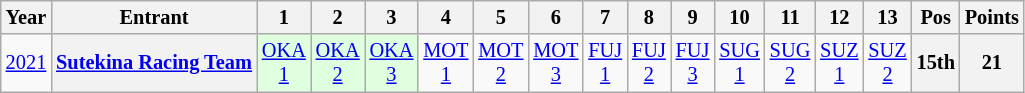<table class="wikitable" style="text-align:center; font-size:85%">
<tr>
<th>Year</th>
<th>Entrant</th>
<th>1</th>
<th>2</th>
<th>3</th>
<th>4</th>
<th>5</th>
<th>6</th>
<th>7</th>
<th>8</th>
<th>9</th>
<th>10</th>
<th>11</th>
<th>12</th>
<th>13</th>
<th>Pos</th>
<th>Points</th>
</tr>
<tr>
<td><a href='#'>2021</a></td>
<th nowrap><a href='#'>Sutekina Racing Team</a></th>
<td style="background:#DFFFDF;"><a href='#'>OKA<br>1</a><br></td>
<td style="background:#DFFFDF;"><a href='#'>OKA<br>2</a><br></td>
<td style="background:#DFFFDF;"><a href='#'>OKA<br>3</a><br></td>
<td style="background:#;"><a href='#'>MOT<br>1</a></td>
<td style="background:#;"><a href='#'>MOT<br>2</a></td>
<td style="background:#;"><a href='#'>MOT<br>3</a></td>
<td style="background:#;"><a href='#'>FUJ<br>1</a></td>
<td style="background:#;"><a href='#'>FUJ<br>2</a></td>
<td style="background:#;"><a href='#'>FUJ<br>3</a></td>
<td style="background:#;"><a href='#'>SUG<br>1</a></td>
<td style="background:#;"><a href='#'>SUG<br>2</a></td>
<td style="background:#;"><a href='#'>SUZ<br>1</a></td>
<td style="background:#;"><a href='#'>SUZ<br>2</a></td>
<th>15th</th>
<th>21</th>
</tr>
</table>
